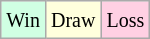<table class="wikitable">
<tr>
<td style="background:#d0ffe3;"><small>Win</small></td>
<td style="background:#ffd;"><small>Draw</small></td>
<td style="background:#ffd0e3;"><small>Loss</small></td>
</tr>
</table>
